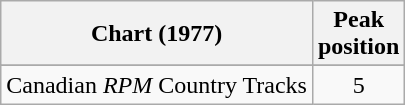<table class="wikitable sortable">
<tr>
<th align="left">Chart (1977)</th>
<th align="center">Peak<br>position</th>
</tr>
<tr>
</tr>
<tr>
<td align="left">Canadian <em>RPM</em> Country Tracks</td>
<td align="center">5</td>
</tr>
</table>
